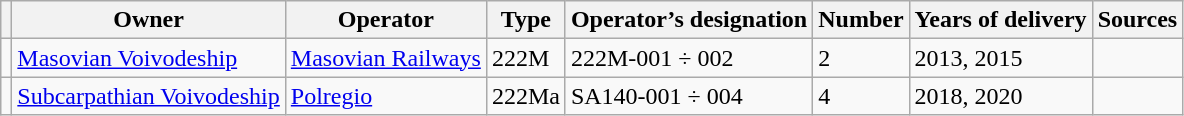<table class="wikitable">
<tr>
<th></th>
<th><strong>Owner</strong></th>
<th><strong>Operator</strong></th>
<th><strong>Type</strong></th>
<th><strong>Operator’s designation</strong></th>
<th><strong>Number</strong></th>
<th><strong>Years of delivery</strong></th>
<th>Sources</th>
</tr>
<tr>
<td></td>
<td><a href='#'>Masovian Voivodeship</a></td>
<td><a href='#'>Masovian Railways</a></td>
<td>222M</td>
<td>222M-001 ÷ 002</td>
<td>2</td>
<td>2013, 2015</td>
<td></td>
</tr>
<tr>
<td></td>
<td><a href='#'>Subcarpathian Voivodeship</a></td>
<td><a href='#'>Polregio</a></td>
<td>222Ma</td>
<td>SA140-001 ÷ 004</td>
<td>4</td>
<td>2018, 2020</td>
<td></td>
</tr>
</table>
